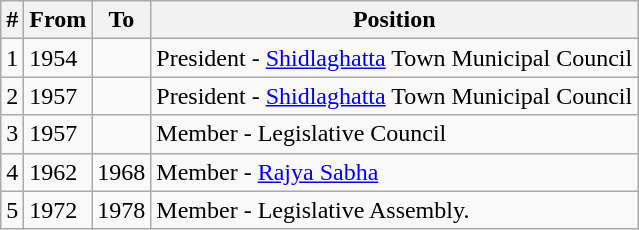<table class="wikitable sortable">
<tr>
<th>#</th>
<th>From</th>
<th>To</th>
<th>Position</th>
</tr>
<tr>
<td>1</td>
<td>1954</td>
<td></td>
<td>President - <a href='#'>Shidlaghatta</a> Town Municipal Council</td>
</tr>
<tr>
<td>2</td>
<td>1957</td>
<td></td>
<td>President - <a href='#'>Shidlaghatta</a> Town Municipal Council</td>
</tr>
<tr>
<td>3</td>
<td>1957</td>
<td></td>
<td>Member - Legislative Council</td>
</tr>
<tr>
<td>4</td>
<td>1962</td>
<td>1968</td>
<td>Member - <a href='#'>Rajya Sabha</a></td>
</tr>
<tr>
<td>5</td>
<td>1972</td>
<td>1978</td>
<td>Member - Legislative Assembly.</td>
</tr>
</table>
